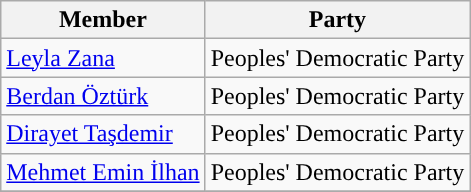<table class="wikitable">
<tr>
<th>Member</th>
<th>Party</th>
</tr>
<tr>
<td><a href='#'>Leyla Zana</a></td>
<td style="background:">Peoples' Democratic Party</td>
</tr>
<tr>
<td><a href='#'>Berdan Öztürk</a></td>
<td style="background:">Peoples' Democratic Party</td>
</tr>
<tr>
<td><a href='#'>Dirayet Taşdemir</a></td>
<td style="background:">Peoples' Democratic Party</td>
</tr>
<tr>
<td><a href='#'>Mehmet Emin İlhan</a></td>
<td style="background:">Peoples' Democratic Party</td>
</tr>
<tr>
</tr>
</table>
